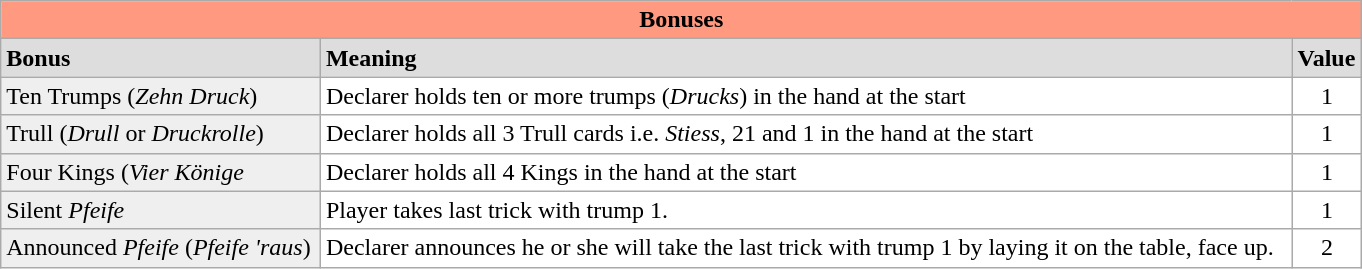<table class="wikitable" align="float:left"  style="background-color:white">
<tr style="background-color:#FF9980">
<td colspan="3" align="center" width = "900px"><strong>Bonuses</strong></td>
</tr>
<tr style="background: #DDDDDD;">
<td><strong>Bonus</strong></td>
<td><strong>Meaning</strong></td>
<td><strong>Value</strong></td>
</tr>
<tr>
<td style="background:#efefef;">Ten Trumps (<em>Zehn Druck</em>)</td>
<td>Declarer holds ten or more trumps (<em>Drucks</em>) in the hand at the start</td>
<td align="center">1</td>
</tr>
<tr>
<td style="background:#efefef;">Trull (<em>Drull</em> or <em>Druckrolle</em>)</td>
<td>Declarer holds all 3 Trull cards i.e. <em>Stiess</em>, 21 and 1 in the hand at the start</td>
<td align="center">1</td>
</tr>
<tr>
<td style="background:#efefef;">Four Kings (<em>Vier Könige</em></td>
<td>Declarer holds all 4 Kings in the hand at the start</td>
<td align="center">1</td>
</tr>
<tr>
<td style="background:#efefef;">Silent <em>Pfeife</em></td>
<td>Player takes last trick with trump 1.</td>
<td align="center">1</td>
</tr>
<tr>
<td style="background:#efefef;">Announced <em>Pfeife</em> (<em>Pfeife 'raus</em>)</td>
<td>Declarer announces he or she will take the last trick with trump 1 by laying it on the table, face up.</td>
<td align="center">2</td>
</tr>
</table>
